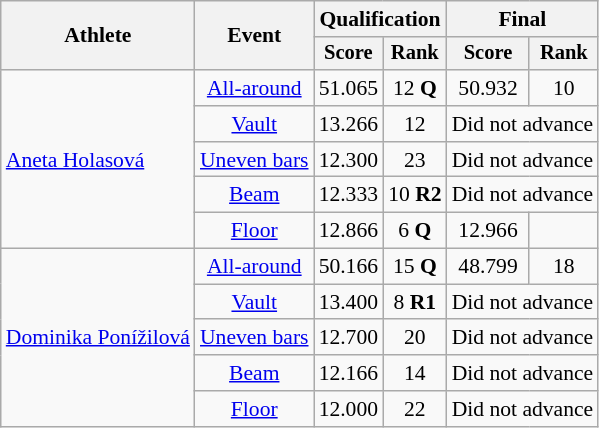<table class="wikitable" style="text-align:center; font-size:90%">
<tr>
<th rowspan="2">Athlete</th>
<th rowspan="2">Event</th>
<th colspan="2">Qualification</th>
<th colspan="2">Final</th>
</tr>
<tr style="font-size:95%">
<th>Score</th>
<th>Rank</th>
<th>Score</th>
<th>Rank</th>
</tr>
<tr>
<td rowspan="5" align="left"><a href='#'>Aneta Holasová</a></td>
<td><a href='#'>All-around</a></td>
<td>51.065</td>
<td>12 <strong>Q</strong></td>
<td>50.932</td>
<td>10</td>
</tr>
<tr>
<td><a href='#'>Vault</a></td>
<td>13.266</td>
<td>12</td>
<td colspan="2">Did not advance</td>
</tr>
<tr>
<td><a href='#'>Uneven bars</a></td>
<td>12.300</td>
<td>23</td>
<td colspan="2">Did not advance</td>
</tr>
<tr>
<td><a href='#'>Beam</a></td>
<td>12.333</td>
<td>10 <strong>R2</strong></td>
<td colspan="2">Did not advance</td>
</tr>
<tr>
<td><a href='#'>Floor</a></td>
<td>12.866</td>
<td>6 <strong>Q</strong></td>
<td>12.966</td>
<td></td>
</tr>
<tr>
<td rowspan="5"><a href='#'>Dominika Ponížilová</a></td>
<td><a href='#'>All-around</a></td>
<td>50.166</td>
<td>15 <strong>Q</strong></td>
<td>48.799</td>
<td>18</td>
</tr>
<tr>
<td><a href='#'>Vault</a></td>
<td>13.400</td>
<td>8 <strong>R1</strong></td>
<td colspan="2">Did not advance</td>
</tr>
<tr>
<td><a href='#'>Uneven bars</a></td>
<td>12.700</td>
<td>20</td>
<td colspan="2">Did not advance</td>
</tr>
<tr>
<td><a href='#'>Beam</a></td>
<td>12.166</td>
<td>14</td>
<td colspan="2">Did not advance</td>
</tr>
<tr>
<td><a href='#'>Floor</a></td>
<td>12.000</td>
<td>22</td>
<td colspan="2">Did not advance</td>
</tr>
</table>
